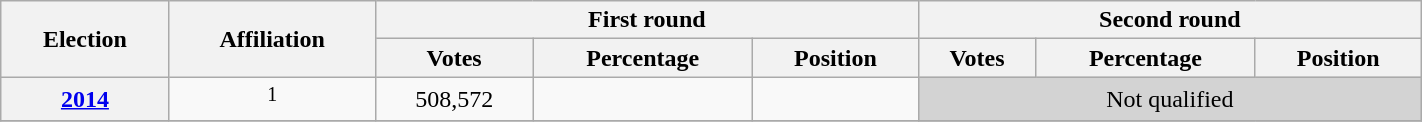<table class=wikitable width=75%>
<tr>
<th rowspan=2>Election</th>
<th rowspan=2>Affiliation</th>
<th colspan=3>First round</th>
<th colspan=3>Second round</th>
</tr>
<tr>
<th>Votes</th>
<th>Percentage</th>
<th>Position</th>
<th>Votes</th>
<th>Percentage</th>
<th>Position</th>
</tr>
<tr align=center>
<th><a href='#'>2014</a></th>
<td><sup>1</sup></td>
<td>508,572</td>
<td></td>
<td></td>
<td bgcolor=lightgrey colspan=3>Not qualified</td>
</tr>
<tr align=center>
</tr>
</table>
